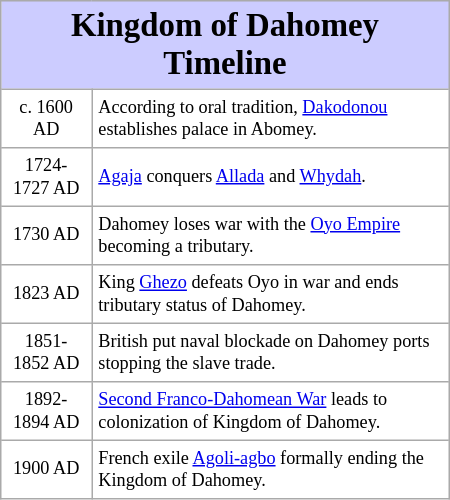<table border="1" cellpadding="4" cellspacing="0" style="float:right; width:300px; margin:0.5em 0 1em 1em; background:White; border:1px #aaa solid; border-collapse:collapse; font-size:95%;">
<tr>
<th colspan="2" style="background:#ccf; text-align:center;"><big><big>Kingdom of Dahomey Timeline</big></big></th>
</tr>
<tr>
<td style="font-size:80%; text-align:center;">c. 1600 AD</td>
<td style="font-size: 80%;">According to oral tradition, <a href='#'>Dakodonou</a> establishes palace in Abomey.</td>
</tr>
<tr>
<td style="font-size:80%; text-align:center;">1724-1727 AD</td>
<td style="font-size: 80%;"><a href='#'>Agaja</a> conquers <a href='#'>Allada</a> and <a href='#'>Whydah</a>.</td>
</tr>
<tr>
<td style="font-size:80%; text-align:center;">1730 AD</td>
<td style="font-size: 80%;">Dahomey loses war with the <a href='#'>Oyo Empire</a> becoming a tributary.</td>
</tr>
<tr>
<td style="font-size:80%; text-align:center;">1823 AD</td>
<td style="font-size: 80%;">King <a href='#'>Ghezo</a> defeats Oyo in war and ends tributary status of Dahomey.</td>
</tr>
<tr>
<td style="font-size:80%; text-align:center;">1851-1852 AD</td>
<td style="font-size: 80%;">British put naval blockade on Dahomey ports stopping the slave trade.</td>
</tr>
<tr>
<td style="font-size:80%; text-align:center;">1892-1894 AD</td>
<td style="font-size: 80%;"><a href='#'>Second Franco-Dahomean War</a> leads to colonization of Kingdom of Dahomey.</td>
</tr>
<tr>
<td style="font-size:80%; text-align:center;">1900 AD</td>
<td style="font-size: 80%;">French exile <a href='#'>Agoli-agbo</a> formally ending the Kingdom of Dahomey.</td>
</tr>
</table>
